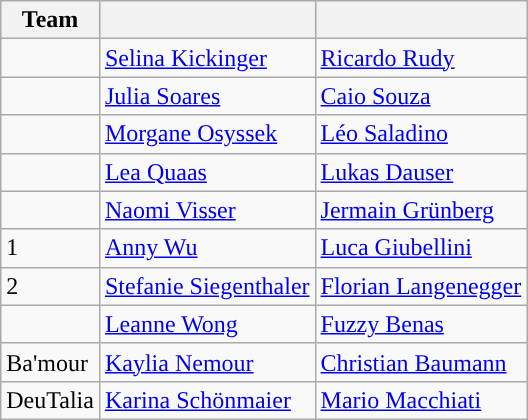<table class="wikitable">
<tr>
<th style="text-align:center;">Team</th>
<th style="text-align:center;"></th>
<th style="text-align:center;"></th>
</tr>
<tr>
<td></td>
<td><a href='#'>Selina Kickinger</a></td>
<td><a href='#'>Ricardo Rudy</a></td>
</tr>
<tr>
<td> </td>
<td><a href='#'>Julia Soares</a></td>
<td><a href='#'>Caio Souza</a></td>
</tr>
<tr>
<td></td>
<td><a href='#'>Morgane Osyssek</a></td>
<td><a href='#'>Léo Saladino</a></td>
</tr>
<tr>
<td></td>
<td><a href='#'>Lea Quaas</a></td>
<td><a href='#'>Lukas Dauser</a></td>
</tr>
<tr>
<td></td>
<td><a href='#'>Naomi Visser</a></td>
<td><a href='#'>Jermain Grünberg</a></td>
</tr>
<tr>
<td> 1</td>
<td><a href='#'>Anny Wu</a></td>
<td><a href='#'>Luca Giubellini</a></td>
</tr>
<tr>
<td> 2</td>
<td><a href='#'>Stefanie Siegenthaler</a></td>
<td><a href='#'>Florian Langenegger</a></td>
</tr>
<tr>
<td> </td>
<td><a href='#'>Leanne Wong</a></td>
<td><a href='#'>Fuzzy Benas</a></td>
</tr>
<tr>
<td>  Ba'mour </td>
<td><a href='#'>Kaylia Nemour</a></td>
<td><a href='#'>Christian Baumann</a></td>
</tr>
<tr>
<td>  DeuTalia </td>
<td><a href='#'>Karina Schönmaier</a></td>
<td><a href='#'>Mario Macchiati</a></td>
</tr>
</table>
